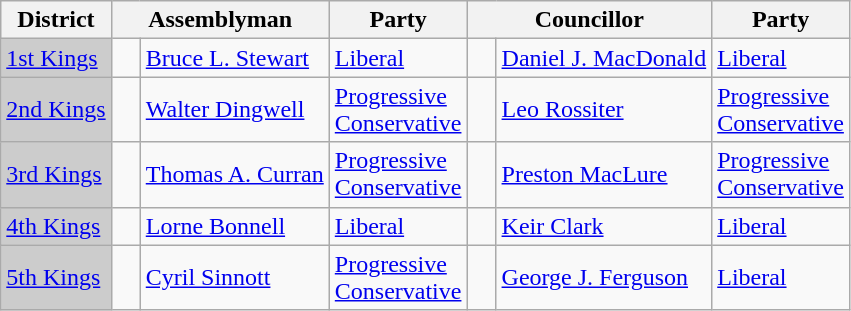<table class="wikitable">
<tr>
<th>District</th>
<th colspan="2">Assemblyman</th>
<th>Party</th>
<th colspan="2">Councillor</th>
<th>Party</th>
</tr>
<tr>
<td bgcolor="CCCCCC"><a href='#'>1st Kings</a></td>
<td>   </td>
<td><a href='#'>Bruce L. Stewart</a></td>
<td><a href='#'>Liberal</a></td>
<td>   </td>
<td><a href='#'>Daniel J. MacDonald</a></td>
<td><a href='#'>Liberal</a></td>
</tr>
<tr>
<td bgcolor="CCCCCC"><a href='#'>2nd Kings</a></td>
<td>   </td>
<td><a href='#'>Walter Dingwell</a></td>
<td><a href='#'>Progressive <br> Conservative</a></td>
<td>   </td>
<td><a href='#'>Leo Rossiter</a></td>
<td><a href='#'>Progressive <br> Conservative</a></td>
</tr>
<tr>
<td bgcolor="CCCCCC"><a href='#'>3rd Kings</a></td>
<td>   </td>
<td><a href='#'>Thomas A. Curran</a></td>
<td><a href='#'>Progressive <br> Conservative</a></td>
<td>   </td>
<td><a href='#'>Preston MacLure</a></td>
<td><a href='#'>Progressive <br> Conservative</a></td>
</tr>
<tr>
<td bgcolor="CCCCCC"><a href='#'>4th Kings</a></td>
<td>   </td>
<td><a href='#'>Lorne Bonnell</a></td>
<td><a href='#'>Liberal</a></td>
<td>   </td>
<td><a href='#'>Keir Clark</a></td>
<td><a href='#'>Liberal</a></td>
</tr>
<tr>
<td bgcolor="CCCCCC"><a href='#'>5th Kings</a></td>
<td>   </td>
<td><a href='#'>Cyril Sinnott</a></td>
<td><a href='#'>Progressive <br> Conservative</a></td>
<td>   </td>
<td><a href='#'>George J. Ferguson</a></td>
<td><a href='#'>Liberal</a></td>
</tr>
</table>
